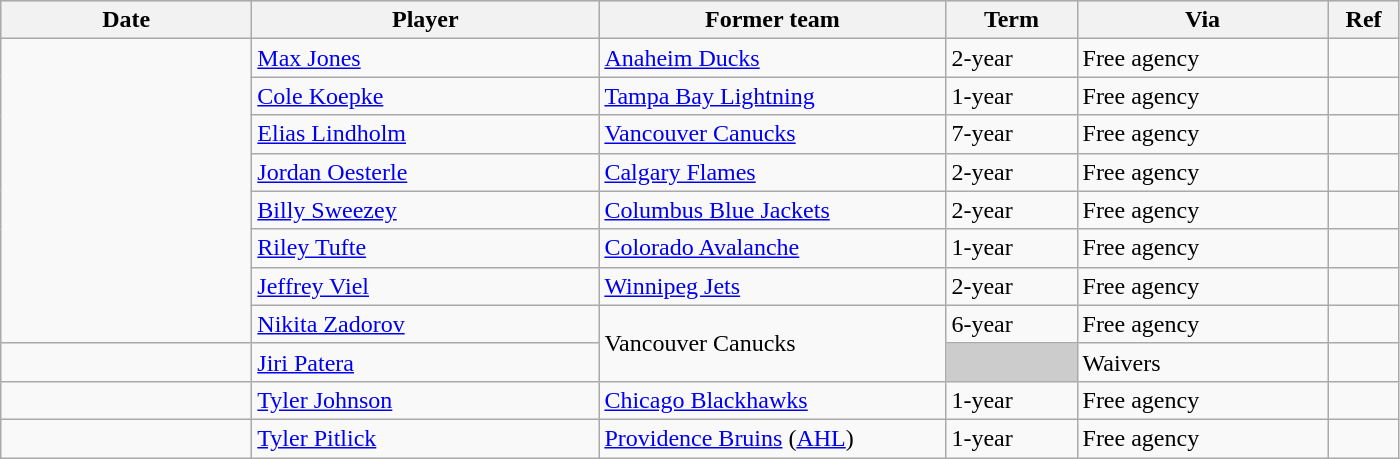<table class="wikitable">
<tr style="background:#ddd; text-align:center;">
<th style="width: 10em;">Date</th>
<th style="width: 14em;">Player</th>
<th style="width: 14em;">Former team</th>
<th style="min-width: 5em;">Term</th>
<th style="width: 10em;">Via</th>
<th style="width: 2.5em;">Ref</th>
</tr>
<tr>
<td rowspan="8"></td>
<td><a href='#'>Max Jones</a></td>
<td><a href='#'>Anaheim Ducks</a></td>
<td>2-year</td>
<td>Free agency</td>
<td></td>
</tr>
<tr>
<td><a href='#'>Cole Koepke</a></td>
<td><a href='#'>Tampa Bay Lightning</a></td>
<td>1-year</td>
<td>Free agency</td>
<td></td>
</tr>
<tr>
<td><a href='#'>Elias Lindholm</a></td>
<td><a href='#'>Vancouver Canucks</a></td>
<td>7-year</td>
<td>Free agency</td>
<td></td>
</tr>
<tr>
<td><a href='#'>Jordan Oesterle</a></td>
<td><a href='#'>Calgary Flames</a></td>
<td>2-year</td>
<td>Free agency</td>
<td></td>
</tr>
<tr>
<td><a href='#'>Billy Sweezey</a></td>
<td><a href='#'>Columbus Blue Jackets</a></td>
<td>2-year</td>
<td>Free agency</td>
<td></td>
</tr>
<tr>
<td><a href='#'>Riley Tufte</a></td>
<td><a href='#'>Colorado Avalanche</a></td>
<td>1-year</td>
<td>Free agency</td>
<td></td>
</tr>
<tr>
<td><a href='#'>Jeffrey Viel</a></td>
<td><a href='#'>Winnipeg Jets</a></td>
<td>2-year</td>
<td>Free agency</td>
<td></td>
</tr>
<tr>
<td><a href='#'>Nikita Zadorov</a></td>
<td rowspan=2>Vancouver Canucks</td>
<td>6-year</td>
<td>Free agency</td>
<td></td>
</tr>
<tr>
<td></td>
<td><a href='#'>Jiri Patera</a></td>
<td style="background:#ccc;"></td>
<td>Waivers</td>
<td></td>
</tr>
<tr>
<td></td>
<td><a href='#'>Tyler Johnson</a></td>
<td><a href='#'>Chicago Blackhawks</a></td>
<td>1-year</td>
<td>Free agency</td>
<td></td>
</tr>
<tr>
<td></td>
<td><a href='#'>Tyler Pitlick</a></td>
<td><a href='#'>Providence Bruins</a> (<a href='#'>AHL</a>)</td>
<td>1-year</td>
<td>Free agency</td>
<td></td>
</tr>
</table>
